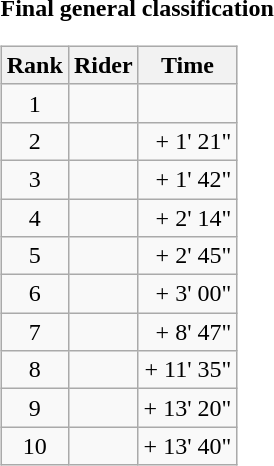<table>
<tr>
<td><strong>Final general classification</strong><br><table class="wikitable">
<tr>
<th scope="col">Rank</th>
<th scope="col">Rider</th>
<th scope="col">Time</th>
</tr>
<tr>
<td style="text-align:center;">1</td>
<td></td>
<td style="text-align:right;"></td>
</tr>
<tr>
<td style="text-align:center;">2</td>
<td></td>
<td style="text-align:right;">+ 1' 21"</td>
</tr>
<tr>
<td style="text-align:center;">3</td>
<td></td>
<td style="text-align:right;">+ 1' 42"</td>
</tr>
<tr>
<td style="text-align:center;">4</td>
<td></td>
<td style="text-align:right;">+ 2' 14"</td>
</tr>
<tr>
<td style="text-align:center;">5</td>
<td></td>
<td style="text-align:right;">+ 2' 45"</td>
</tr>
<tr>
<td style="text-align:center;">6</td>
<td></td>
<td style="text-align:right;">+ 3' 00"</td>
</tr>
<tr>
<td style="text-align:center;">7</td>
<td></td>
<td style="text-align:right;">+ 8' 47"</td>
</tr>
<tr>
<td style="text-align:center;">8</td>
<td></td>
<td style="text-align:right;">+ 11' 35"</td>
</tr>
<tr>
<td style="text-align:center;">9</td>
<td></td>
<td style="text-align:right;">+ 13' 20"</td>
</tr>
<tr>
<td style="text-align:center;">10</td>
<td></td>
<td style="text-align:right;">+ 13' 40"</td>
</tr>
</table>
</td>
</tr>
</table>
